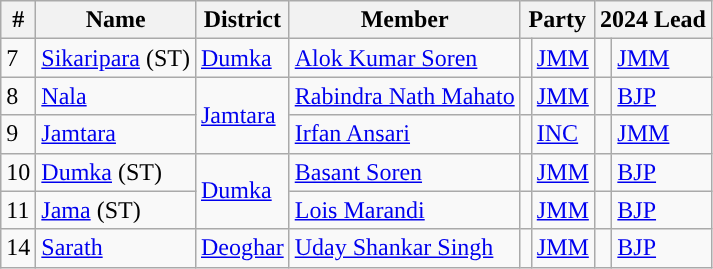<table class="wikitable">
<tr>
<th>#</th>
<th>Name</th>
<th>District</th>
<th>Member</th>
<th colspan="2">Party</th>
<th colspan="2">2024 Lead</th>
</tr>
<tr>
<td>7</td>
<td><a href='#'>Sikaripara</a> (ST)</td>
<td><a href='#'>Dumka</a></td>
<td><a href='#'>Alok Kumar Soren</a></td>
<td style="background-color: "></td>
<td><a href='#'>JMM</a></td>
<td style="background-color: "></td>
<td><a href='#'>JMM</a></td>
</tr>
<tr>
<td>8</td>
<td><a href='#'>Nala</a></td>
<td rowspan="2"><a href='#'>Jamtara</a></td>
<td><a href='#'>Rabindra Nath Mahato</a></td>
<td style="background-color: "></td>
<td><a href='#'>JMM</a></td>
<td style="background-color: "></td>
<td><a href='#'>BJP</a></td>
</tr>
<tr>
<td>9</td>
<td><a href='#'>Jamtara</a></td>
<td><a href='#'>Irfan Ansari</a></td>
<td style="background-color: "></td>
<td><a href='#'>INC</a></td>
<td style="background-color: "></td>
<td><a href='#'>JMM</a></td>
</tr>
<tr>
<td>10</td>
<td><a href='#'>Dumka</a> (ST)</td>
<td rowspan="2"><a href='#'>Dumka</a></td>
<td><a href='#'>Basant Soren</a></td>
<td style="background-color: "></td>
<td><a href='#'>JMM</a></td>
<td style="background-color: "></td>
<td><a href='#'>BJP</a></td>
</tr>
<tr>
<td>11</td>
<td><a href='#'>Jama</a> (ST)</td>
<td><a href='#'>Lois Marandi</a></td>
<td style="background-color: "></td>
<td><a href='#'>JMM</a></td>
<td style="background-color: "></td>
<td><a href='#'>BJP</a></td>
</tr>
<tr>
<td>14</td>
<td><a href='#'>Sarath</a></td>
<td><a href='#'>Deoghar</a></td>
<td><a href='#'>Uday Shankar Singh</a></td>
<td style="background-color: "></td>
<td><a href='#'>JMM</a></td>
<td style="background-color: "></td>
<td><a href='#'>BJP</a></td>
</tr>
</table>
